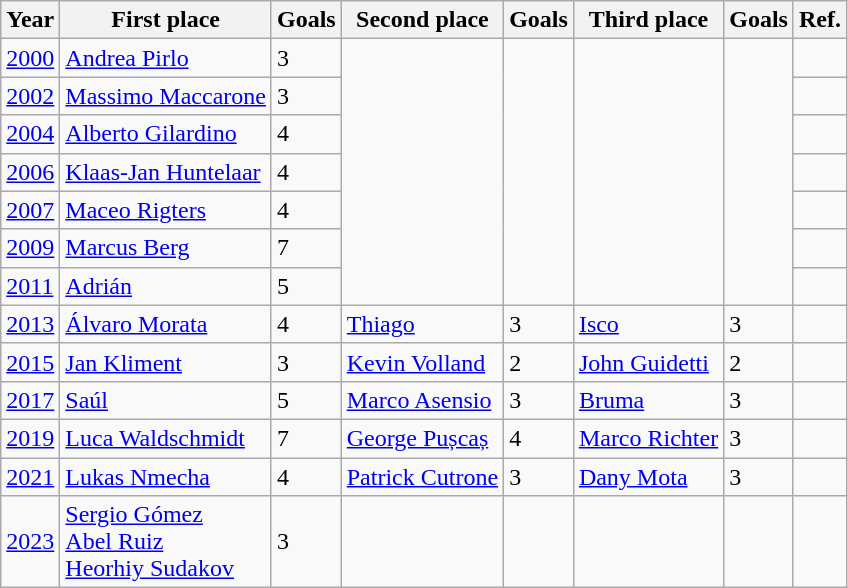<table class="wikitable">
<tr>
<th>Year</th>
<th>First place</th>
<th>Goals</th>
<th>Second place</th>
<th>Goals</th>
<th>Third place</th>
<th>Goals</th>
<th>Ref.</th>
</tr>
<tr>
<td><a href='#'>2000</a></td>
<td> <a href='#'>Andrea Pirlo</a></td>
<td>3</td>
<td rowspan="7"> </td>
<td rowspan="7"> </td>
<td rowspan="7"> </td>
<td rowspan="7"> </td>
<td></td>
</tr>
<tr>
<td><a href='#'>2002</a></td>
<td> <a href='#'>Massimo Maccarone</a></td>
<td>3</td>
<td></td>
</tr>
<tr>
<td><a href='#'>2004</a></td>
<td> <a href='#'>Alberto Gilardino</a></td>
<td>4</td>
<td></td>
</tr>
<tr>
<td><a href='#'>2006</a></td>
<td> <a href='#'>Klaas-Jan Huntelaar</a></td>
<td>4</td>
<td></td>
</tr>
<tr>
<td><a href='#'>2007</a></td>
<td> <a href='#'>Maceo Rigters</a></td>
<td>4</td>
<td></td>
</tr>
<tr>
<td><a href='#'>2009</a></td>
<td> <a href='#'>Marcus Berg</a></td>
<td>7</td>
<td></td>
</tr>
<tr>
<td><a href='#'>2011</a></td>
<td> <a href='#'>Adrián</a></td>
<td>5</td>
<td></td>
</tr>
<tr>
<td><a href='#'>2013</a></td>
<td> <a href='#'>Álvaro Morata</a></td>
<td>4</td>
<td> <a href='#'>Thiago</a></td>
<td>3</td>
<td> <a href='#'>Isco</a></td>
<td>3</td>
<td></td>
</tr>
<tr>
<td><a href='#'>2015</a></td>
<td> <a href='#'>Jan Kliment</a></td>
<td>3</td>
<td> <a href='#'>Kevin Volland</a></td>
<td>2</td>
<td> <a href='#'>John Guidetti</a></td>
<td>2</td>
<td></td>
</tr>
<tr>
<td><a href='#'>2017</a></td>
<td> <a href='#'>Saúl</a></td>
<td>5</td>
<td> <a href='#'>Marco Asensio</a></td>
<td>3</td>
<td> <a href='#'>Bruma</a></td>
<td>3</td>
<td></td>
</tr>
<tr>
<td><a href='#'>2019</a></td>
<td> <a href='#'>Luca Waldschmidt</a></td>
<td>7</td>
<td> <a href='#'>George Pușcaș</a></td>
<td>4</td>
<td> <a href='#'>Marco Richter</a></td>
<td>3</td>
<td></td>
</tr>
<tr>
<td><a href='#'>2021</a></td>
<td> <a href='#'>Lukas Nmecha</a></td>
<td>4</td>
<td> <a href='#'>Patrick Cutrone</a></td>
<td>3</td>
<td> <a href='#'>Dany Mota</a></td>
<td>3</td>
<td></td>
</tr>
<tr>
<td><a href='#'>2023</a></td>
<td> <a href='#'>Sergio Gómez</a><br> <a href='#'>Abel Ruiz</a><br> <a href='#'>Heorhiy Sudakov</a></td>
<td>3</td>
<td> </td>
<td> </td>
<td> </td>
<td> </td>
<td></td>
</tr>
</table>
